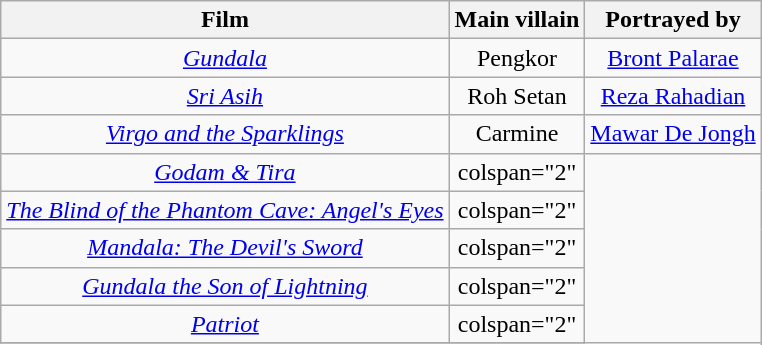<table class="wikitable" style="text-align: center">
<tr>
<th scope="col">Film</th>
<th>Main villain</th>
<th>Portrayed by</th>
</tr>
<tr>
<td scope="row"><em><a href='#'>Gundala</a></em></td>
<td>Pengkor</td>
<td><a href='#'>Bront Palarae</a></td>
</tr>
<tr>
<td scope="row"><em><a href='#'>Sri Asih</a></em></td>
<td>Roh Setan</td>
<td><a href='#'>Reza Rahadian</a></td>
</tr>
<tr>
<td scope="row"><em><a href='#'>Virgo and the Sparklings</a></em></td>
<td>Carmine</td>
<td><a href='#'>Mawar De Jongh</a></td>
</tr>
<tr>
<td><em><a href='#'>Godam & Tira</a></em></td>
<td>colspan="2" </td>
</tr>
<tr>
<td scope="row"><em><a href='#'>The Blind of the Phantom Cave: Angel's Eyes</a></em></td>
<td>colspan="2" </td>
</tr>
<tr>
<td><em><a href='#'>Mandala: The Devil's Sword</a></em></td>
<td>colspan="2" </td>
</tr>
<tr>
<td><em><a href='#'>Gundala the Son of Lightning</a></em></td>
<td>colspan="2" </td>
</tr>
<tr>
<td scope="row"><em><a href='#'>Patriot</a></em></td>
<td>colspan="2" </td>
</tr>
<tr>
</tr>
</table>
